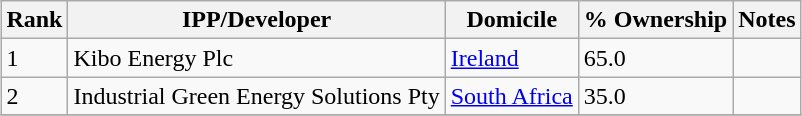<table class="wikitable sortable" style="margin: 0.5em auto">
<tr>
<th>Rank</th>
<th>IPP/Developer</th>
<th>Domicile</th>
<th>% Ownership</th>
<th>Notes</th>
</tr>
<tr>
<td>1</td>
<td>Kibo Energy Plc</td>
<td><a href='#'>Ireland</a></td>
<td>65.0</td>
<td></td>
</tr>
<tr>
<td>2</td>
<td>Industrial Green Energy Solutions Pty</td>
<td><a href='#'>South Africa</a></td>
<td>35.0</td>
<td></td>
</tr>
<tr>
</tr>
</table>
